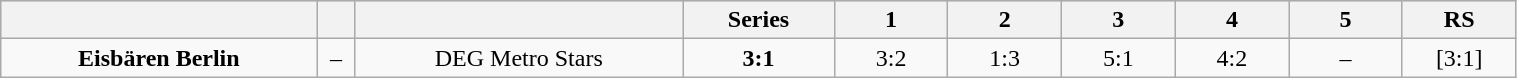<table class="wikitable" width="80%">
<tr style="background-color:#e0e0e0;">
<th style="width:22,5%;"></th>
<th style="width:2.5%;"></th>
<th style="width:22,5%;"></th>
<th style="width:10%;">Series</th>
<th style="width:7.5%;">1</th>
<th style="width:7.5%;">2</th>
<th style="width:7.5%;">3</th>
<th style="width:7.5%;">4</th>
<th style="width:7.5%;">5</th>
<th style="width:7.5%;">RS</th>
</tr>
<tr align="center">
<td><strong>Eisbären Berlin</strong></td>
<td>–</td>
<td>DEG Metro Stars</td>
<td><strong>3:1</strong></td>
<td>3:2</td>
<td>1:3</td>
<td>5:1</td>
<td>4:2</td>
<td>–</td>
<td>[3:1]</td>
</tr>
</table>
